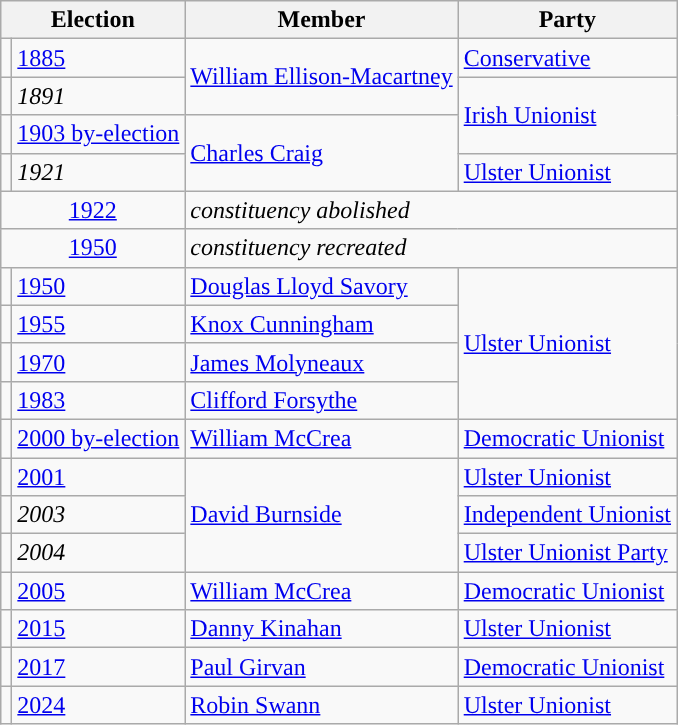<table class="wikitable">
<tr>
<th colspan="2">Election</th>
<th>Member</th>
<th>Party</th>
</tr>
<tr>
<td style="color:inherit;background-color: "></td>
<td><a href='#'>1885</a></td>
<td rowspan="2"><a href='#'>William Ellison-Macartney</a></td>
<td><a href='#'>Conservative</a></td>
</tr>
<tr>
<td style="color:inherit;background-color: "></td>
<td><em>1891</em></td>
<td rowspan="2"><a href='#'>Irish Unionist</a></td>
</tr>
<tr>
<td style="color:inherit;background-color: "></td>
<td><a href='#'>1903 by-election</a></td>
<td rowspan="2"><a href='#'>Charles Craig</a></td>
</tr>
<tr>
<td style="color:inherit;background-color: "></td>
<td><em>1921</em></td>
<td><a href='#'>Ulster Unionist</a></td>
</tr>
<tr>
<td colspan="2" align="center"><a href='#'>1922</a></td>
<td colspan="2"><em>constituency abolished</em></td>
</tr>
<tr>
<td colspan="2" align="center"><a href='#'>1950</a></td>
<td colspan="2"><em>constituency recreated</em></td>
</tr>
<tr>
<td style="color:inherit;background-color: "></td>
<td><a href='#'>1950</a></td>
<td><a href='#'>Douglas Lloyd Savory</a></td>
<td rowspan="4"><a href='#'>Ulster Unionist</a></td>
</tr>
<tr>
<td style="color:inherit;background-color: "></td>
<td><a href='#'>1955</a></td>
<td><a href='#'>Knox Cunningham</a></td>
</tr>
<tr>
<td style="color:inherit;background-color: "></td>
<td><a href='#'>1970</a></td>
<td><a href='#'>James Molyneaux</a></td>
</tr>
<tr>
<td style="color:inherit;background-color: "></td>
<td><a href='#'>1983</a></td>
<td><a href='#'>Clifford Forsythe</a></td>
</tr>
<tr>
<td style="color:inherit;background-color: "></td>
<td><a href='#'>2000 by-election</a></td>
<td><a href='#'>William McCrea</a></td>
<td><a href='#'>Democratic Unionist</a></td>
</tr>
<tr>
<td style="color:inherit;background-color: "></td>
<td><a href='#'>2001</a></td>
<td rowspan=3><a href='#'>David Burnside</a></td>
<td><a href='#'>Ulster Unionist</a></td>
</tr>
<tr>
<td style="color:inherit;background-color: "></td>
<td><em>2003</em></td>
<td><a href='#'>Independent Unionist</a></td>
</tr>
<tr>
<td style="color:inherit;background-color: "></td>
<td><em>2004</em></td>
<td><a href='#'>Ulster Unionist Party</a></td>
</tr>
<tr>
<td style="color:inherit;background-color: "></td>
<td><a href='#'>2005</a></td>
<td><a href='#'>William McCrea</a></td>
<td><a href='#'>Democratic Unionist</a></td>
</tr>
<tr>
<td style="color:inherit;background-color: "></td>
<td><a href='#'>2015</a></td>
<td><a href='#'>Danny Kinahan</a></td>
<td><a href='#'>Ulster Unionist</a></td>
</tr>
<tr>
<td style="color:inherit;background-color: "></td>
<td><a href='#'>2017</a></td>
<td><a href='#'>Paul Girvan</a></td>
<td><a href='#'>Democratic Unionist</a></td>
</tr>
<tr>
<td style="color:inherit;background-color: "></td>
<td><a href='#'>2024</a></td>
<td><a href='#'>Robin Swann</a></td>
<td><a href='#'>Ulster Unionist</a></td>
</tr>
</table>
